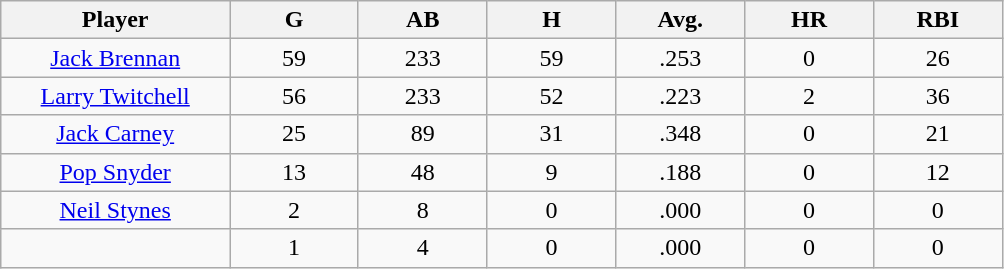<table class="wikitable sortable">
<tr>
<th bgcolor="#DDDDFF" width="16%">Player</th>
<th bgcolor="#DDDDFF" width="9%">G</th>
<th bgcolor="#DDDDFF" width="9%">AB</th>
<th bgcolor="#DDDDFF" width="9%">H</th>
<th bgcolor="#DDDDFF" width="9%">Avg.</th>
<th bgcolor="#DDDDFF" width="9%">HR</th>
<th bgcolor="#DDDDFF" width="9%">RBI</th>
</tr>
<tr align="center">
<td><a href='#'>Jack Brennan</a></td>
<td>59</td>
<td>233</td>
<td>59</td>
<td>.253</td>
<td>0</td>
<td>26</td>
</tr>
<tr align="center">
<td><a href='#'>Larry Twitchell</a></td>
<td>56</td>
<td>233</td>
<td>52</td>
<td>.223</td>
<td>2</td>
<td>36</td>
</tr>
<tr align="center">
<td><a href='#'>Jack Carney</a></td>
<td>25</td>
<td>89</td>
<td>31</td>
<td>.348</td>
<td>0</td>
<td>21</td>
</tr>
<tr align="center">
<td><a href='#'>Pop Snyder</a></td>
<td>13</td>
<td>48</td>
<td>9</td>
<td>.188</td>
<td>0</td>
<td>12</td>
</tr>
<tr align="center">
<td><a href='#'>Neil Stynes</a></td>
<td>2</td>
<td>8</td>
<td>0</td>
<td>.000</td>
<td>0</td>
<td>0</td>
</tr>
<tr align="center">
<td></td>
<td>1</td>
<td>4</td>
<td>0</td>
<td>.000</td>
<td>0</td>
<td>0</td>
</tr>
</table>
